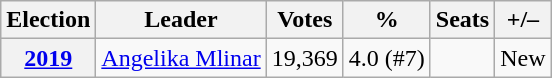<table class=wikitable style="text-align: right;">
<tr>
<th>Election</th>
<th>Leader</th>
<th>Votes</th>
<th>%</th>
<th>Seats</th>
<th>+/–</th>
</tr>
<tr>
<th><a href='#'>2019</a></th>
<td><a href='#'>Angelika Mlinar</a></td>
<td>19,369</td>
<td>4.0 (#7)</td>
<td></td>
<td>New</td>
</tr>
</table>
